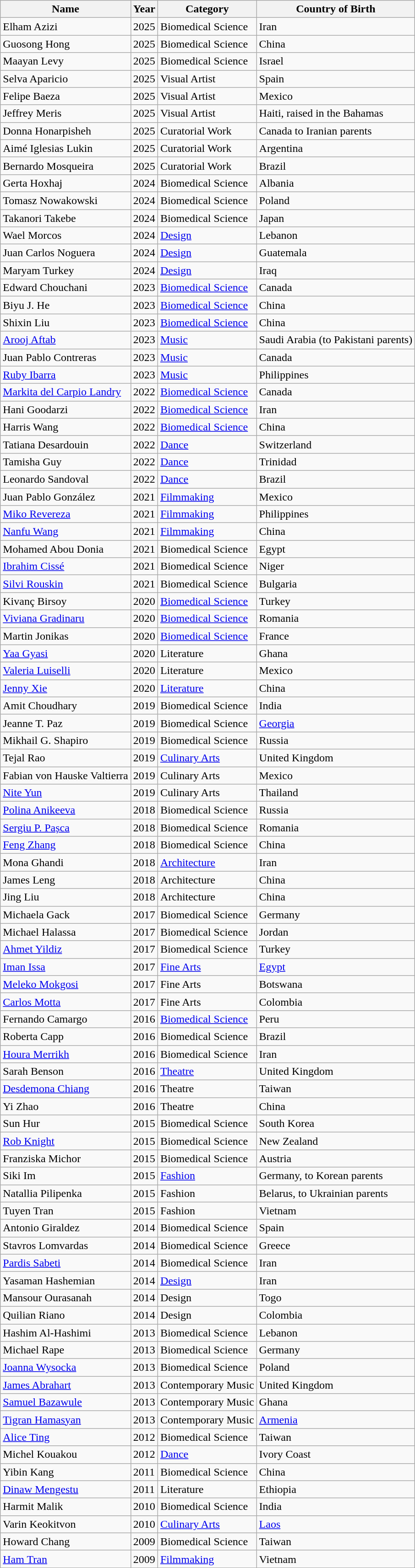<table class="wikitable" border="1">
<tr>
<th>Name</th>
<th>Year</th>
<th>Category</th>
<th>Country of Birth</th>
</tr>
<tr>
<td>Elham Azizi</td>
<td>2025</td>
<td>Biomedical Science</td>
<td>Iran</td>
</tr>
<tr>
<td>Guosong Hong</td>
<td>2025</td>
<td>Biomedical Science</td>
<td>China</td>
</tr>
<tr>
<td>Maayan Levy</td>
<td>2025</td>
<td>Biomedical Science</td>
<td>Israel</td>
</tr>
<tr>
<td>Selva Aparicio</td>
<td>2025</td>
<td>Visual Artist</td>
<td>Spain</td>
</tr>
<tr>
<td>Felipe Baeza</td>
<td>2025</td>
<td>Visual Artist</td>
<td>Mexico</td>
</tr>
<tr>
<td>Jeffrey Meris</td>
<td>2025</td>
<td>Visual Artist</td>
<td>Haiti, raised in the Bahamas</td>
</tr>
<tr>
<td>Donna Honarpisheh</td>
<td>2025</td>
<td>Curatorial Work</td>
<td>Canada to Iranian parents</td>
</tr>
<tr>
<td>Aimé Iglesias Lukin</td>
<td>2025</td>
<td>Curatorial Work</td>
<td>Argentina</td>
</tr>
<tr>
<td>Bernardo Mosqueira</td>
<td>2025</td>
<td>Curatorial Work</td>
<td>Brazil</td>
</tr>
<tr>
<td>Gerta Hoxhaj</td>
<td>2024</td>
<td>Biomedical Science</td>
<td>Albania</td>
</tr>
<tr>
<td>Tomasz Nowakowski</td>
<td>2024</td>
<td>Biomedical Science</td>
<td>Poland</td>
</tr>
<tr>
<td>Takanori Takebe</td>
<td>2024</td>
<td>Biomedical Science</td>
<td>Japan</td>
</tr>
<tr>
<td>Wael Morcos</td>
<td>2024</td>
<td><a href='#'>Design</a></td>
<td>Lebanon</td>
</tr>
<tr>
<td>Juan Carlos Noguera</td>
<td>2024</td>
<td><a href='#'>Design</a></td>
<td>Guatemala</td>
</tr>
<tr>
<td>Maryam Turkey</td>
<td>2024</td>
<td><a href='#'>Design</a></td>
<td>Iraq</td>
</tr>
<tr>
<td>Edward Chouchani</td>
<td>2023</td>
<td><a href='#'>Biomedical Science</a></td>
<td>Canada</td>
</tr>
<tr>
<td>Biyu J. He</td>
<td>2023</td>
<td><a href='#'>Biomedical Science</a></td>
<td>China</td>
</tr>
<tr>
<td>Shixin Liu</td>
<td>2023</td>
<td><a href='#'>Biomedical Science</a></td>
<td>China</td>
</tr>
<tr>
<td><a href='#'>Arooj Aftab</a></td>
<td>2023</td>
<td><a href='#'>Music</a></td>
<td>Saudi Arabia (to Pakistani parents)</td>
</tr>
<tr>
<td>Juan Pablo Contreras</td>
<td>2023</td>
<td><a href='#'>Music</a></td>
<td>Canada</td>
</tr>
<tr>
<td><a href='#'>Ruby Ibarra</a></td>
<td>2023</td>
<td><a href='#'>Music</a></td>
<td>Philippines</td>
</tr>
<tr>
<td><a href='#'>Markita del Carpio Landry</a></td>
<td>2022</td>
<td><a href='#'>Biomedical Science</a></td>
<td>Canada</td>
</tr>
<tr>
<td>Hani Goodarzi</td>
<td>2022</td>
<td><a href='#'>Biomedical Science</a></td>
<td>Iran</td>
</tr>
<tr>
<td>Harris Wang</td>
<td>2022</td>
<td><a href='#'>Biomedical Science</a></td>
<td>China</td>
</tr>
<tr>
<td>Tatiana Desardouin</td>
<td>2022</td>
<td><a href='#'>Dance</a></td>
<td>Switzerland</td>
</tr>
<tr>
<td>Tamisha Guy</td>
<td>2022</td>
<td><a href='#'>Dance</a></td>
<td>Trinidad</td>
</tr>
<tr>
<td>Leonardo Sandoval</td>
<td>2022</td>
<td><a href='#'>Dance</a></td>
<td>Brazil</td>
</tr>
<tr>
<td>Juan Pablo González</td>
<td>2021</td>
<td><a href='#'>Filmmaking</a></td>
<td>Mexico</td>
</tr>
<tr>
<td><a href='#'>Miko Revereza</a></td>
<td>2021</td>
<td><a href='#'>Filmmaking</a></td>
<td>Philippines</td>
</tr>
<tr>
<td><a href='#'>Nanfu Wang</a></td>
<td>2021</td>
<td><a href='#'>Filmmaking</a></td>
<td>China</td>
</tr>
<tr>
<td>Mohamed Abou Donia</td>
<td>2021</td>
<td>Biomedical Science</td>
<td>Egypt</td>
</tr>
<tr>
<td><a href='#'>Ibrahim Cissé</a></td>
<td>2021</td>
<td>Biomedical Science</td>
<td>Niger</td>
</tr>
<tr>
<td><a href='#'>Silvi Rouskin</a></td>
<td>2021</td>
<td>Biomedical Science</td>
<td>Bulgaria</td>
</tr>
<tr>
<td>Kivanç Birsoy</td>
<td>2020</td>
<td><a href='#'>Biomedical Science</a></td>
<td>Turkey</td>
</tr>
<tr>
<td><a href='#'>Viviana Gradinaru</a></td>
<td>2020</td>
<td><a href='#'>Biomedical Science</a></td>
<td>Romania</td>
</tr>
<tr>
<td>Martin Jonikas</td>
<td>2020</td>
<td><a href='#'>Biomedical Science</a></td>
<td>France</td>
</tr>
<tr>
<td><a href='#'>Yaa Gyasi</a></td>
<td>2020</td>
<td>Literature</td>
<td>Ghana</td>
</tr>
<tr>
<td><a href='#'>Valeria Luiselli</a></td>
<td>2020</td>
<td>Literature</td>
<td>Mexico</td>
</tr>
<tr>
<td><a href='#'>Jenny Xie</a></td>
<td>2020</td>
<td><a href='#'>Literature</a></td>
<td>China</td>
</tr>
<tr>
<td>Amit Choudhary</td>
<td>2019</td>
<td>Biomedical Science</td>
<td>India</td>
</tr>
<tr>
<td>Jeanne T. Paz</td>
<td>2019</td>
<td>Biomedical Science</td>
<td><a href='#'>Georgia</a></td>
</tr>
<tr>
<td>Mikhail G. Shapiro</td>
<td>2019</td>
<td>Biomedical Science</td>
<td>Russia</td>
</tr>
<tr>
<td>Tejal Rao</td>
<td>2019</td>
<td><a href='#'>Culinary Arts</a></td>
<td>United Kingdom</td>
</tr>
<tr>
<td>Fabian von Hauske Valtierra</td>
<td>2019</td>
<td>Culinary Arts</td>
<td>Mexico</td>
</tr>
<tr>
<td><a href='#'>Nite Yun</a></td>
<td>2019</td>
<td>Culinary Arts</td>
<td>Thailand</td>
</tr>
<tr>
<td><a href='#'>Polina Anikeeva</a></td>
<td>2018</td>
<td>Biomedical Science</td>
<td>Russia</td>
</tr>
<tr>
<td><a href='#'>Sergiu P. Pașca</a></td>
<td>2018</td>
<td>Biomedical Science</td>
<td>Romania</td>
</tr>
<tr>
<td><a href='#'>Feng Zhang</a></td>
<td>2018</td>
<td>Biomedical Science</td>
<td>China</td>
</tr>
<tr>
<td>Mona Ghandi</td>
<td>2018</td>
<td><a href='#'>Architecture</a></td>
<td>Iran</td>
</tr>
<tr>
<td>James Leng</td>
<td>2018</td>
<td>Architecture</td>
<td>China</td>
</tr>
<tr>
<td>Jing Liu</td>
<td>2018</td>
<td>Architecture</td>
<td>China</td>
</tr>
<tr>
<td>Michaela Gack</td>
<td>2017</td>
<td>Biomedical Science</td>
<td>Germany</td>
</tr>
<tr>
<td>Michael Halassa</td>
<td>2017</td>
<td>Biomedical Science</td>
<td>Jordan</td>
</tr>
<tr>
<td><a href='#'>Ahmet Yildiz</a></td>
<td>2017</td>
<td>Biomedical Science</td>
<td>Turkey</td>
</tr>
<tr>
<td><a href='#'>Iman Issa</a></td>
<td>2017</td>
<td><a href='#'>Fine Arts</a></td>
<td><a href='#'>Egypt</a></td>
</tr>
<tr>
<td><a href='#'>Meleko Mokgosi</a></td>
<td>2017</td>
<td>Fine Arts</td>
<td>Botswana</td>
</tr>
<tr>
<td><a href='#'>Carlos Motta</a></td>
<td>2017</td>
<td>Fine Arts</td>
<td>Colombia</td>
</tr>
<tr>
<td>Fernando Camargo</td>
<td>2016</td>
<td><a href='#'>Biomedical Science</a></td>
<td>Peru</td>
</tr>
<tr>
<td>Roberta Capp</td>
<td>2016</td>
<td>Biomedical Science</td>
<td>Brazil</td>
</tr>
<tr>
<td><a href='#'>Houra Merrikh</a></td>
<td>2016</td>
<td>Biomedical Science</td>
<td>Iran</td>
</tr>
<tr>
<td>Sarah Benson</td>
<td>2016</td>
<td><a href='#'>Theatre</a></td>
<td>United Kingdom</td>
</tr>
<tr>
<td><a href='#'>Desdemona Chiang</a></td>
<td>2016</td>
<td>Theatre</td>
<td>Taiwan</td>
</tr>
<tr>
<td>Yi Zhao</td>
<td>2016</td>
<td>Theatre</td>
<td>China</td>
</tr>
<tr>
<td>Sun Hur</td>
<td>2015</td>
<td>Biomedical Science</td>
<td>South Korea</td>
</tr>
<tr>
<td><a href='#'>Rob Knight</a></td>
<td>2015</td>
<td>Biomedical Science</td>
<td>New Zealand</td>
</tr>
<tr>
<td>Franziska Michor</td>
<td>2015</td>
<td>Biomedical Science</td>
<td>Austria</td>
</tr>
<tr>
<td>Siki Im</td>
<td>2015</td>
<td><a href='#'>Fashion</a></td>
<td>Germany, to Korean parents</td>
</tr>
<tr>
<td>Natallia Pilipenka</td>
<td>2015</td>
<td>Fashion</td>
<td>Belarus, to Ukrainian parents</td>
</tr>
<tr>
<td>Tuyen Tran</td>
<td>2015</td>
<td>Fashion</td>
<td>Vietnam</td>
</tr>
<tr>
<td>Antonio Giraldez</td>
<td>2014</td>
<td>Biomedical Science</td>
<td>Spain</td>
</tr>
<tr>
<td>Stavros Lomvardas</td>
<td>2014</td>
<td>Biomedical Science</td>
<td>Greece</td>
</tr>
<tr>
<td><a href='#'>Pardis Sabeti</a></td>
<td>2014</td>
<td>Biomedical Science</td>
<td>Iran</td>
</tr>
<tr>
<td>Yasaman Hashemian</td>
<td>2014</td>
<td><a href='#'>Design</a></td>
<td>Iran</td>
</tr>
<tr>
<td>Mansour Ourasanah</td>
<td>2014</td>
<td>Design</td>
<td>Togo</td>
</tr>
<tr>
<td>Quilian Riano</td>
<td>2014</td>
<td>Design</td>
<td>Colombia</td>
</tr>
<tr>
<td>Hashim Al-Hashimi</td>
<td>2013</td>
<td>Biomedical Science</td>
<td>Lebanon</td>
</tr>
<tr>
<td>Michael Rape</td>
<td>2013</td>
<td>Biomedical Science</td>
<td>Germany</td>
</tr>
<tr>
<td><a href='#'>Joanna Wysocka</a></td>
<td>2013</td>
<td>Biomedical Science</td>
<td>Poland</td>
</tr>
<tr>
<td><a href='#'>James Abrahart</a></td>
<td>2013</td>
<td>Contemporary Music</td>
<td>United Kingdom</td>
</tr>
<tr>
<td><a href='#'>Samuel Bazawule</a></td>
<td>2013</td>
<td>Contemporary Music</td>
<td>Ghana</td>
</tr>
<tr>
<td><a href='#'>Tigran Hamasyan</a></td>
<td>2013</td>
<td>Contemporary Music</td>
<td><a href='#'>Armenia</a></td>
</tr>
<tr>
<td><a href='#'>Alice Ting</a></td>
<td>2012</td>
<td>Biomedical Science</td>
<td>Taiwan</td>
</tr>
<tr>
<td>Michel Kouakou</td>
<td>2012</td>
<td><a href='#'>Dance</a></td>
<td>Ivory Coast</td>
</tr>
<tr>
<td>Yibin Kang</td>
<td>2011</td>
<td>Biomedical Science</td>
<td>China</td>
</tr>
<tr>
<td><a href='#'>Dinaw Mengestu</a></td>
<td>2011</td>
<td>Literature</td>
<td>Ethiopia</td>
</tr>
<tr>
<td>Harmit Malik</td>
<td>2010</td>
<td>Biomedical Science</td>
<td>India</td>
</tr>
<tr>
<td>Varin Keokitvon</td>
<td>2010</td>
<td><a href='#'>Culinary Arts</a></td>
<td><a href='#'>Laos</a></td>
</tr>
<tr>
<td>Howard Chang</td>
<td>2009</td>
<td>Biomedical Science</td>
<td>Taiwan</td>
</tr>
<tr>
<td><a href='#'>Ham Tran</a></td>
<td>2009</td>
<td><a href='#'>Filmmaking</a></td>
<td>Vietnam</td>
</tr>
</table>
